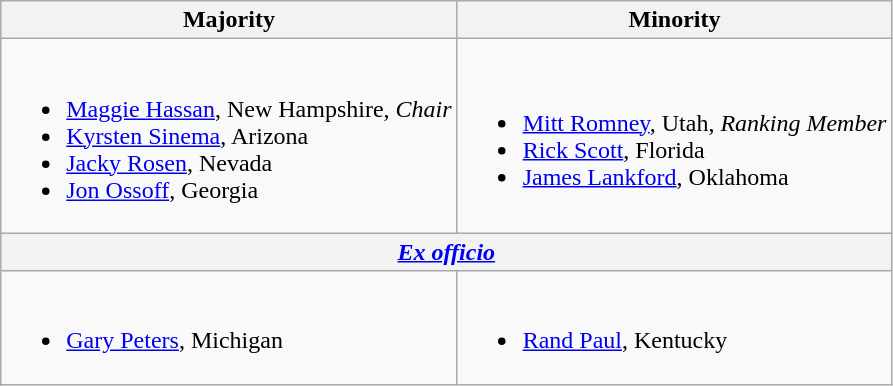<table class=wikitable>
<tr>
<th>Majority</th>
<th>Minority</th>
</tr>
<tr>
<td><br><ul><li><a href='#'>Maggie Hassan</a>, New Hampshire, <em>Chair</em></li><li><span><a href='#'>Kyrsten Sinema</a>, Arizona</span></li><li><a href='#'>Jacky Rosen</a>, Nevada</li><li><a href='#'>Jon Ossoff</a>, Georgia</li></ul></td>
<td><br><ul><li><a href='#'>Mitt Romney</a>, Utah, <em>Ranking Member</em></li><li><a href='#'>Rick Scott</a>, Florida</li><li><a href='#'>James Lankford</a>, Oklahoma</li></ul></td>
</tr>
<tr>
<th colspan=2><em><a href='#'>Ex officio</a></em></th>
</tr>
<tr>
<td><br><ul><li><a href='#'>Gary Peters</a>, Michigan</li></ul></td>
<td><br><ul><li><a href='#'>Rand Paul</a>, Kentucky</li></ul></td>
</tr>
</table>
